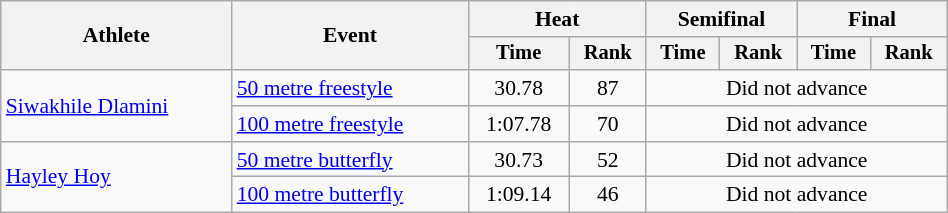<table class="wikitable" style="text-align:center; font-size:90%; width:50%;">
<tr>
<th rowspan="2">Athlete</th>
<th rowspan="2">Event</th>
<th colspan="2">Heat</th>
<th colspan="2">Semifinal</th>
<th colspan="2">Final</th>
</tr>
<tr style="font-size:95%">
<th>Time</th>
<th>Rank</th>
<th>Time</th>
<th>Rank</th>
<th>Time</th>
<th>Rank</th>
</tr>
<tr>
<td align=left rowspan=2><a href='#'>Siwakhile Dlamini</a></td>
<td align=left><a href='#'>50 metre freestyle</a></td>
<td>30.78</td>
<td>87</td>
<td colspan=4>Did not advance</td>
</tr>
<tr>
<td align=left><a href='#'>100 metre freestyle</a></td>
<td>1:07.78</td>
<td>70</td>
<td colspan=4>Did not advance</td>
</tr>
<tr>
<td align=left rowspan=2><a href='#'>Hayley Hoy</a></td>
<td align=left><a href='#'>50 metre butterfly</a></td>
<td>30.73</td>
<td>52</td>
<td colspan=4>Did not advance</td>
</tr>
<tr>
<td align=left><a href='#'>100 metre butterfly</a></td>
<td>1:09.14</td>
<td>46</td>
<td colspan=4>Did not advance</td>
</tr>
</table>
